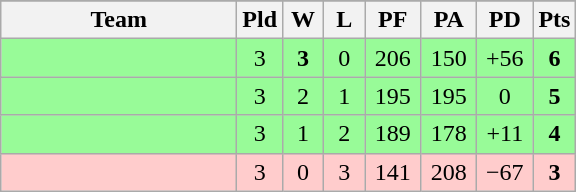<table class=wikitable>
<tr align=center>
</tr>
<tr>
<th width=150>Team</th>
<th width=20>Pld</th>
<th width=20>W</th>
<th width=20>L</th>
<th width=30>PF</th>
<th width=30>PA</th>
<th width=30>PD</th>
<th width=20>Pts</th>
</tr>
<tr align=center bgcolor="#98fb98">
<td align=left></td>
<td>3</td>
<td><strong>3</strong></td>
<td>0</td>
<td>206</td>
<td>150</td>
<td>+56</td>
<td><strong>6</strong></td>
</tr>
<tr align=center bgcolor="#98fb98">
<td align=left></td>
<td>3</td>
<td>2</td>
<td>1</td>
<td>195</td>
<td>195</td>
<td>0</td>
<td><strong>5</strong></td>
</tr>
<tr align=center bgcolor="#98fb98">
<td align=left></td>
<td>3</td>
<td>1</td>
<td>2</td>
<td>189</td>
<td>178</td>
<td>+11</td>
<td><strong>4</strong></td>
</tr>
<tr align=center bgcolor=ffcccc>
<td align=left></td>
<td>3</td>
<td>0</td>
<td>3</td>
<td>141</td>
<td>208</td>
<td>−67</td>
<td><strong>3</strong></td>
</tr>
</table>
